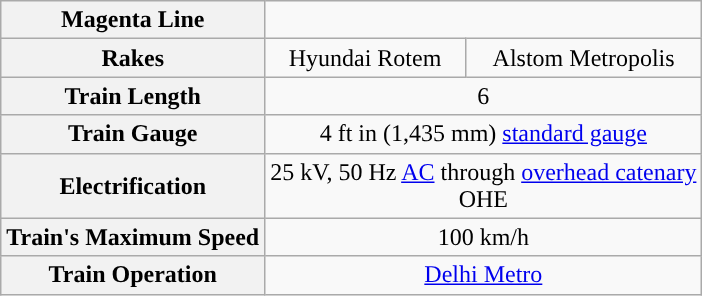<table class="wikitable" style="text-align:center">
<tr>
<th style="background:#"><span>Magenta Line</span></th>
</tr>
<tr>
<th scope="row">Rakes</th>
<td>Hyundai Rotem</td>
<td>Alstom Metropolis</td>
</tr>
<tr>
<th scope="row">Train Length</th>
<td colspan="2">6</td>
</tr>
<tr>
<th scope="row">Train Gauge</th>
<td colspan="2">4 ft  in (1,435 mm) <a href='#'>standard gauge</a></td>
</tr>
<tr>
<th scope="row">Electrification</th>
<td colspan="2">25 kV, 50 Hz <a href='#'>AC</a> through <a href='#'>overhead catenary</a> <br>OHE</td>
</tr>
<tr>
<th scope="row">Train's Maximum Speed</th>
<td colspan="2">100 km/h</td>
</tr>
<tr>
<th scope="row">Train Operation</th>
<td colspan="2"><a href='#'>Delhi Metro</a></td>
</tr>
</table>
